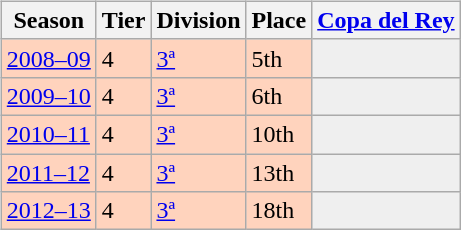<table>
<tr>
<td valign="top" width=0%><br><table class="wikitable">
<tr style="background:#f0f6fa;">
<th>Season</th>
<th>Tier</th>
<th>Division</th>
<th>Place</th>
<th><a href='#'>Copa del Rey</a></th>
</tr>
<tr>
<td style="background:#FFD3BD;"><a href='#'>2008–09</a></td>
<td style="background:#FFD3BD;">4</td>
<td style="background:#FFD3BD;"><a href='#'>3ª</a></td>
<td style="background:#FFD3BD;">5th</td>
<td style="background:#efefef;"></td>
</tr>
<tr>
<td style="background:#FFD3BD;"><a href='#'>2009–10</a></td>
<td style="background:#FFD3BD;">4</td>
<td style="background:#FFD3BD;"><a href='#'>3ª</a></td>
<td style="background:#FFD3BD;">6th</td>
<td style="background:#efefef;"></td>
</tr>
<tr>
<td style="background:#FFD3BD;"><a href='#'>2010–11</a></td>
<td style="background:#FFD3BD;">4</td>
<td style="background:#FFD3BD;"><a href='#'>3ª</a></td>
<td style="background:#FFD3BD;">10th</td>
<td style="background:#efefef;"></td>
</tr>
<tr>
<td style="background:#FFD3BD;"><a href='#'>2011–12</a></td>
<td style="background:#FFD3BD;">4</td>
<td style="background:#FFD3BD;"><a href='#'>3ª</a></td>
<td style="background:#FFD3BD;">13th</td>
<td style="background:#efefef;"></td>
</tr>
<tr>
<td style="background:#FFD3BD;"><a href='#'>2012–13</a></td>
<td style="background:#FFD3BD;">4</td>
<td style="background:#FFD3BD;"><a href='#'>3ª</a></td>
<td style="background:#FFD3BD;">18th</td>
<td style="background:#efefef;"></td>
</tr>
</table>
</td>
</tr>
</table>
